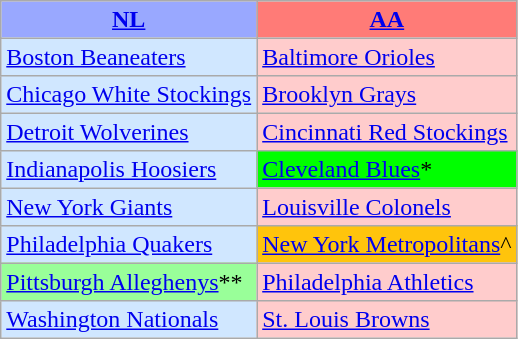<table class="wikitable" style="font-size:100%;line-height:1.1;">
<tr>
<th style="background-color: #99A8FF;"><a href='#'>NL</a></th>
<th style="background-color: #FF7B77;"><a href='#'>AA</a></th>
</tr>
<tr>
<td style="background-color: #D0E7FF;"><a href='#'>Boston Beaneaters</a></td>
<td style="background-color: #FFCCCC;"><a href='#'>Baltimore Orioles</a></td>
</tr>
<tr>
<td style="background-color: #D0E7FF;"><a href='#'>Chicago White Stockings</a></td>
<td style="background-color: #FFCCCC;"><a href='#'>Brooklyn Grays</a></td>
</tr>
<tr>
<td style="background-color: #D0E7FF;"><a href='#'>Detroit Wolverines</a></td>
<td style="background-color: #FFCCCC;"><a href='#'>Cincinnati Red Stockings</a></td>
</tr>
<tr>
<td style="background-color: #D0E7FF;"><a href='#'>Indianapolis Hoosiers</a></td>
<td style="background-color: #00FF00;"><a href='#'>Cleveland Blues</a>*</td>
</tr>
<tr>
<td style="background-color: #D0E7FF;"><a href='#'>New York Giants</a></td>
<td style="background-color: #FFCCCC;"><a href='#'>Louisville Colonels</a></td>
</tr>
<tr>
<td style="background-color: #D0E7FF;"><a href='#'>Philadelphia Quakers</a></td>
<td style="background-color: #FFC40C;"><a href='#'>New York Metropolitans</a>^</td>
</tr>
<tr>
<td style="background-color: #99FF99;"><a href='#'>Pittsburgh Alleghenys</a>**</td>
<td style="background-color: #FFCCCC;"><a href='#'>Philadelphia Athletics</a></td>
</tr>
<tr>
<td style="background-color: #D0E7FF;"><a href='#'>Washington Nationals</a></td>
<td style="background-color: #FFCCCC;"><a href='#'>St. Louis Browns</a></td>
</tr>
</table>
